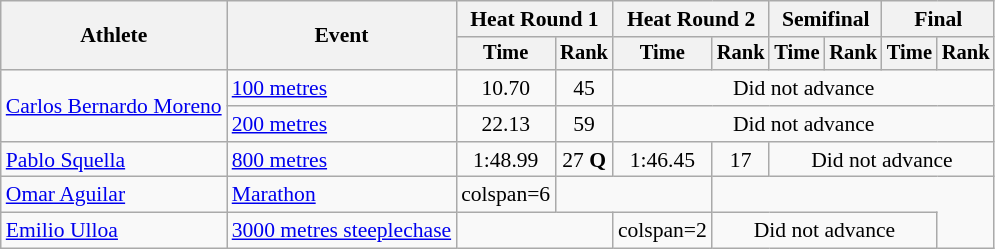<table class=wikitable style="font-size:90%; text-align:center">
<tr>
<th rowspan=2>Athlete</th>
<th rowspan=2>Event</th>
<th colspan=2>Heat Round 1</th>
<th colspan=2>Heat Round 2</th>
<th colspan=2>Semifinal</th>
<th colspan=2>Final</th>
</tr>
<tr style=font-size:95%>
<th>Time</th>
<th>Rank</th>
<th>Time</th>
<th>Rank</th>
<th>Time</th>
<th>Rank</th>
<th>Time</th>
<th>Rank</th>
</tr>
<tr align=center>
<td align=left rowspan=2><a href='#'>Carlos Bernardo Moreno</a></td>
<td align=left><a href='#'>100 metres</a></td>
<td>10.70</td>
<td>45</td>
<td colspan=6>Did not advance</td>
</tr>
<tr align=center>
<td align=left><a href='#'>200 metres</a></td>
<td>22.13</td>
<td>59</td>
<td colspan=6>Did not advance</td>
</tr>
<tr align=center>
<td align=left><a href='#'>Pablo Squella</a></td>
<td align=left><a href='#'>800 metres</a></td>
<td>1:48.99</td>
<td>27 <strong>Q</strong></td>
<td>1:46.45</td>
<td>17</td>
<td colspan=4>Did not advance</td>
</tr>
<tr align=center>
<td align=left><a href='#'>Omar Aguilar</a></td>
<td align=left><a href='#'>Marathon</a></td>
<td>colspan=6</td>
<td colspan=2></td>
</tr>
<tr align=center>
<td align=left><a href='#'>Emilio Ulloa</a></td>
<td align=left><a href='#'>3000 metres steeplechase</a></td>
<td colspan=2></td>
<td>colspan=2</td>
<td colspan=4>Did not advance</td>
</tr>
</table>
